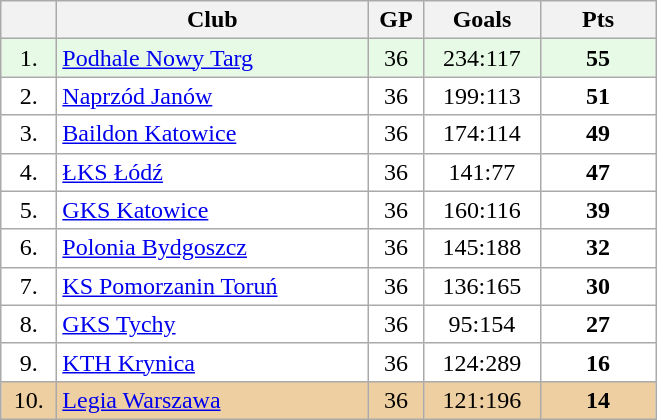<table class="wikitable">
<tr>
<th width="30"></th>
<th width="200">Club</th>
<th width="30">GP</th>
<th width="70">Goals</th>
<th width="70">Pts</th>
</tr>
<tr bgcolor="#e6fae6" align="center">
<td>1.</td>
<td align="left"><a href='#'>Podhale Nowy Targ</a></td>
<td>36</td>
<td>234:117</td>
<td><strong>55</strong></td>
</tr>
<tr bgcolor="#FFFFFF" align="center">
<td>2.</td>
<td align="left"><a href='#'>Naprzód Janów</a></td>
<td>36</td>
<td>199:113</td>
<td><strong>51</strong></td>
</tr>
<tr bgcolor="#FFFFFF" align="center">
<td>3.</td>
<td align="left"><a href='#'>Baildon Katowice</a></td>
<td>36</td>
<td>174:114</td>
<td><strong>49</strong></td>
</tr>
<tr bgcolor="#FFFFFF" align="center">
<td>4.</td>
<td align="left"><a href='#'>ŁKS Łódź</a></td>
<td>36</td>
<td>141:77</td>
<td><strong>47</strong></td>
</tr>
<tr bgcolor="#FFFFFF" align="center">
<td>5.</td>
<td align="left"><a href='#'>GKS Katowice</a></td>
<td>36</td>
<td>160:116</td>
<td><strong>39</strong></td>
</tr>
<tr bgcolor="#FFFFFF" align="center">
<td>6.</td>
<td align="left"><a href='#'>Polonia Bydgoszcz</a></td>
<td>36</td>
<td>145:188</td>
<td><strong>32</strong></td>
</tr>
<tr bgcolor="#FFFFFF" align="center">
<td>7.</td>
<td align="left"><a href='#'>KS Pomorzanin Toruń</a></td>
<td>36</td>
<td>136:165</td>
<td><strong>30</strong></td>
</tr>
<tr bgcolor="#FFFFFF" align="center">
<td>8.</td>
<td align="left"><a href='#'>GKS Tychy</a></td>
<td>36</td>
<td>95:154</td>
<td><strong>27</strong></td>
</tr>
<tr bgcolor="#FFFFFF" align="center">
<td>9.</td>
<td align="left"><a href='#'>KTH Krynica</a></td>
<td>36</td>
<td>124:289</td>
<td><strong>16</strong></td>
</tr>
<tr bgcolor="#EECFA1" align="center">
<td>10.</td>
<td align="left"><a href='#'>Legia Warszawa</a></td>
<td>36</td>
<td>121:196</td>
<td><strong>14</strong></td>
</tr>
</table>
